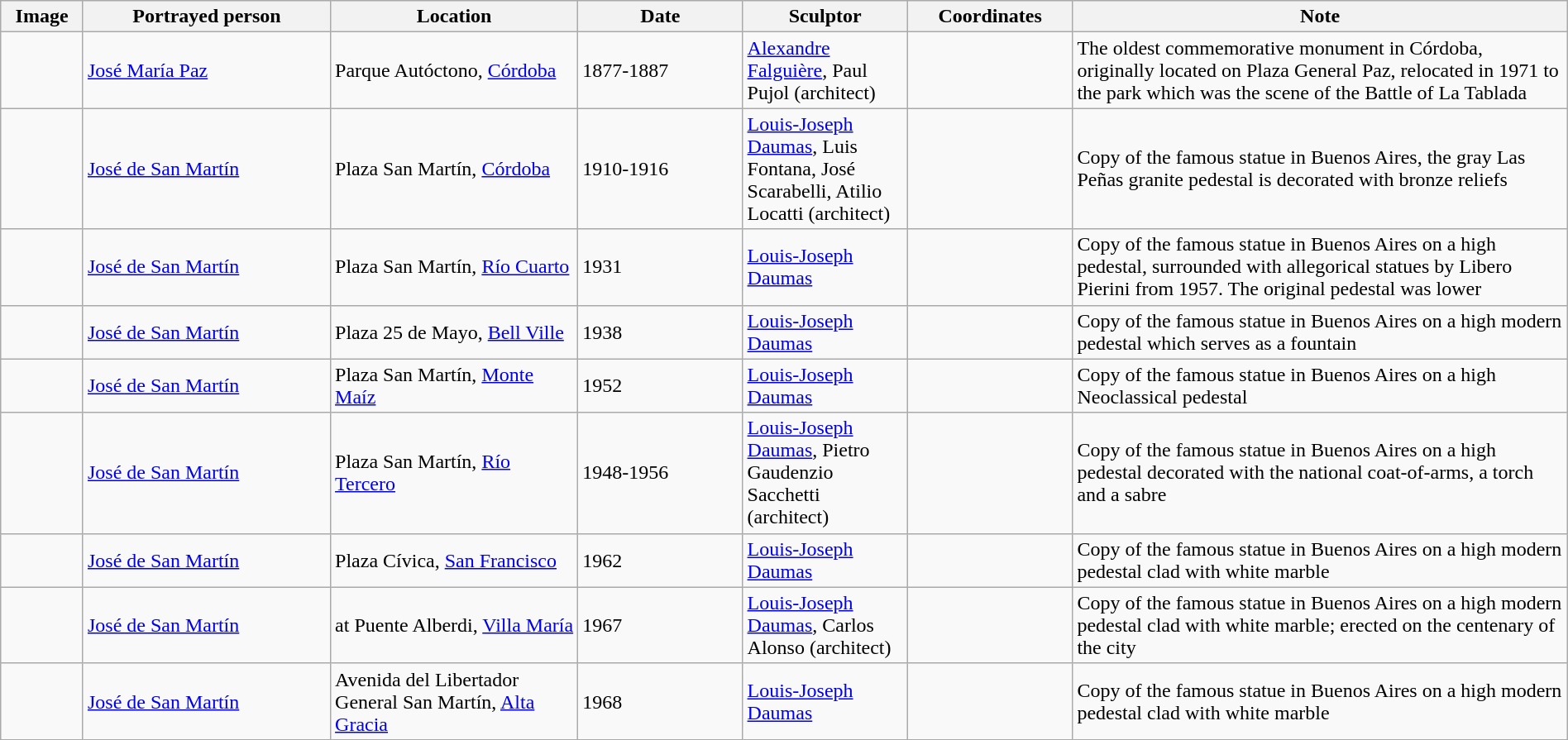<table class="wikitable sortable"  style="width:100%;">
<tr>
<th width="5%" align="left" class="unsortable">Image</th>
<th width="15%" align="left">Portrayed person</th>
<th width="15%" align="left">Location</th>
<th width="10%" align="left">Date</th>
<th width="10%" align="left">Sculptor</th>
<th width="10%" align="left">Coordinates</th>
<th width="30%" align="left">Note</th>
</tr>
<tr>
<td></td>
<td><a href='#'>José María Paz</a></td>
<td>Parque Autóctono, <a href='#'>Córdoba</a></td>
<td>1877-1887</td>
<td><a href='#'>Alexandre Falguière</a>, Paul Pujol (architect)</td>
<td></td>
<td>The oldest commemorative monument in Córdoba, originally located on Plaza General Paz, relocated in 1971 to the park which was the scene of the Battle of La Tablada</td>
</tr>
<tr>
<td></td>
<td><a href='#'>José de San Martín</a></td>
<td>Plaza San Martín, <a href='#'>Córdoba</a></td>
<td>1910-1916</td>
<td><a href='#'>Louis-Joseph Daumas</a>, Luis Fontana, José Scarabelli, Atilio Locatti (architect)</td>
<td></td>
<td>Copy of the famous statue in Buenos Aires, the gray Las Peñas granite pedestal is decorated with bronze reliefs</td>
</tr>
<tr>
<td></td>
<td><a href='#'>José de San Martín</a></td>
<td>Plaza San Martín, <a href='#'>Río Cuarto</a></td>
<td>1931</td>
<td><a href='#'>Louis-Joseph Daumas</a></td>
<td></td>
<td>Copy of the famous statue in Buenos Aires on a high pedestal, surrounded with allegorical statues by Libero Pierini from 1957. The original pedestal was lower</td>
</tr>
<tr>
<td></td>
<td><a href='#'>José de San Martín</a></td>
<td>Plaza 25 de Mayo, <a href='#'>Bell Ville</a></td>
<td>1938</td>
<td><a href='#'>Louis-Joseph Daumas</a></td>
<td></td>
<td>Copy of the famous statue in Buenos Aires on a high modern pedestal which serves as a fountain</td>
</tr>
<tr>
<td></td>
<td><a href='#'>José de San Martín</a></td>
<td>Plaza San Martín, <a href='#'>Monte Maíz</a></td>
<td>1952</td>
<td><a href='#'>Louis-Joseph Daumas</a></td>
<td></td>
<td>Copy of the famous statue in Buenos Aires on a high Neoclassical pedestal</td>
</tr>
<tr>
<td></td>
<td><a href='#'>José de San Martín</a></td>
<td>Plaza San Martín, <a href='#'>Río Tercero</a></td>
<td>1948-1956</td>
<td><a href='#'>Louis-Joseph Daumas</a>, Pietro Gaudenzio Sacchetti (architect)</td>
<td></td>
<td>Copy of the famous statue in Buenos Aires on a high pedestal decorated with the national coat-of-arms, a torch and a sabre</td>
</tr>
<tr>
<td></td>
<td><a href='#'>José de San Martín</a></td>
<td>Plaza Cívica, <a href='#'>San Francisco</a></td>
<td>1962</td>
<td><a href='#'>Louis-Joseph Daumas</a></td>
<td></td>
<td>Copy of the famous statue in Buenos Aires on a high modern pedestal clad with white marble</td>
</tr>
<tr>
<td></td>
<td><a href='#'>José de San Martín</a></td>
<td>at Puente Alberdi, <a href='#'>Villa María</a></td>
<td>1967</td>
<td><a href='#'>Louis-Joseph Daumas</a>, Carlos Alonso (architect)</td>
<td></td>
<td>Copy of the famous statue in Buenos Aires on a high modern pedestal clad with white marble; erected on the centenary of the city</td>
</tr>
<tr>
<td></td>
<td><a href='#'>José de San Martín</a></td>
<td>Avenida del Libertador General San Martín, <a href='#'>Alta Gracia</a></td>
<td>1968</td>
<td><a href='#'>Louis-Joseph Daumas</a></td>
<td></td>
<td>Copy of the famous statue in Buenos Aires on a high modern pedestal clad with white marble</td>
</tr>
</table>
